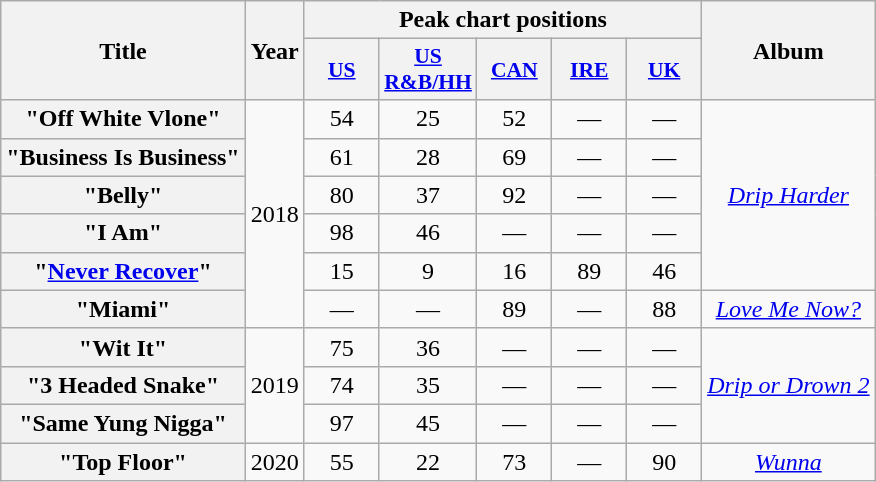<table class="wikitable plainrowheaders" style="text-align:center;">
<tr>
<th rowspan="2">Title</th>
<th rowspan="2">Year</th>
<th colspan="5">Peak chart positions</th>
<th rowspan="2">Album</th>
</tr>
<tr>
<th scope="col" style="width:3em;font-size:90%;"><a href='#'>US</a></th>
<th scope="col" style="width:3em;font-size:90%;"><a href='#'>US</a><br><a href='#'>R&B/HH</a></th>
<th scope="col" style="width:3em;font-size:90%;"><a href='#'>CAN</a></th>
<th scope="col" style="width:3em;font-size:90%;"><a href='#'>IRE</a></th>
<th scope="col" style="width:3em;font-size:90%;"><a href='#'>UK</a></th>
</tr>
<tr>
<th scope="row">"Off White Vlone"<br></th>
<td rowspan="6">2018</td>
<td>54</td>
<td>25</td>
<td>52</td>
<td>—</td>
<td>—</td>
<td rowspan="5"><em><a href='#'>Drip Harder</a></em></td>
</tr>
<tr>
<th scope="row">"Business Is Business"<br></th>
<td>61</td>
<td>28</td>
<td>69</td>
<td>—</td>
<td>—</td>
</tr>
<tr>
<th scope="row">"Belly"<br></th>
<td>80</td>
<td>37</td>
<td>92</td>
<td>—</td>
<td>—</td>
</tr>
<tr>
<th scope="row">"I Am"<br></th>
<td>98</td>
<td>46</td>
<td>—</td>
<td>—</td>
<td>—</td>
</tr>
<tr>
<th scope="row">"<a href='#'>Never Recover</a>"<br></th>
<td>15</td>
<td>9</td>
<td>16</td>
<td>89</td>
<td>46</td>
</tr>
<tr>
<th scope="row">"Miami"<br></th>
<td>—</td>
<td>—</td>
<td>89</td>
<td>—</td>
<td>88</td>
<td><em><a href='#'>Love Me Now?</a></em></td>
</tr>
<tr>
<th scope="row">"Wit It"<br></th>
<td rowspan="3">2019</td>
<td>75</td>
<td>36</td>
<td>—</td>
<td>—</td>
<td>—</td>
<td rowspan="3"><em><a href='#'>Drip or Drown 2</a></em></td>
</tr>
<tr>
<th scope="row">"3 Headed Snake"<br></th>
<td>74</td>
<td>35</td>
<td>—</td>
<td>—</td>
<td>—</td>
</tr>
<tr>
<th scope="row">"Same Yung Nigga"<br></th>
<td>97</td>
<td>45</td>
<td>—</td>
<td>—</td>
<td>—</td>
</tr>
<tr>
<th scope="row">"Top Floor"<br></th>
<td>2020</td>
<td>55</td>
<td>22</td>
<td>73</td>
<td>—</td>
<td>90</td>
<td><em><a href='#'>Wunna</a></em></td>
</tr>
</table>
